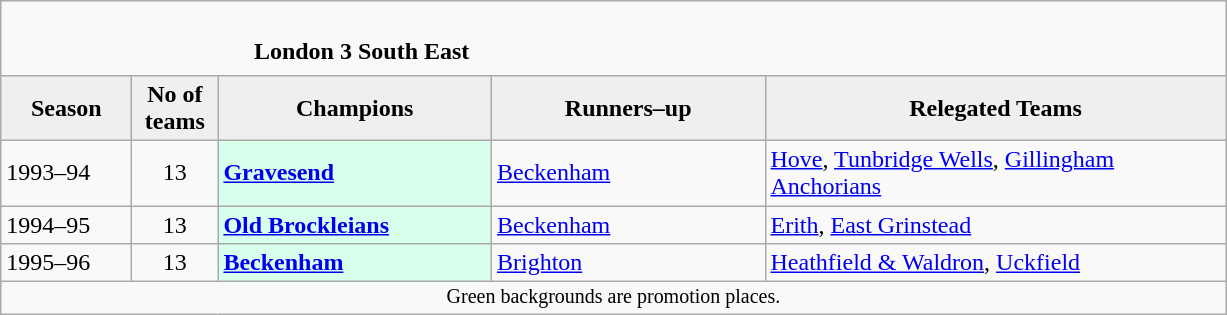<table class="wikitable" style="text-align: left;">
<tr>
<td colspan="11" cellpadding="0" cellspacing="0"><br><table border="0" style="width:100%;" cellpadding="0" cellspacing="0">
<tr>
<td style="width:20%; border:0;"></td>
<td style="border:0;"><strong>London 3 South East</strong></td>
<td style="width:20%; border:0;"></td>
</tr>
</table>
</td>
</tr>
<tr>
<th style="background:#efefef; width:80px;">Season</th>
<th style="background:#efefef; width:50px;">No of teams</th>
<th style="background:#efefef; width:175px;">Champions</th>
<th style="background:#efefef; width:175px;">Runners–up</th>
<th style="background:#efefef; width:300px;">Relegated Teams</th>
</tr>
<tr align=left>
<td>1993–94</td>
<td style="text-align: center;">13</td>
<td style="background:#d8ffeb;"><strong><a href='#'>Gravesend</a></strong></td>
<td><a href='#'>Beckenham</a></td>
<td><a href='#'>Hove</a>, <a href='#'>Tunbridge Wells</a>, <a href='#'>Gillingham Anchorians</a></td>
</tr>
<tr>
<td>1994–95</td>
<td style="text-align: center;">13</td>
<td style="background:#d8ffeb;"><strong><a href='#'>Old Brockleians</a></strong></td>
<td><a href='#'>Beckenham</a></td>
<td><a href='#'>Erith</a>, <a href='#'>East Grinstead</a></td>
</tr>
<tr>
<td>1995–96</td>
<td style="text-align: center;">13</td>
<td style="background:#d8ffeb;"><strong><a href='#'>Beckenham</a></strong></td>
<td><a href='#'>Brighton</a></td>
<td><a href='#'>Heathfield & Waldron</a>, <a href='#'>Uckfield</a></td>
</tr>
<tr>
</tr>
<tr>
<td colspan="15"  style="border:0; font-size:smaller; text-align:center;">Green backgrounds are promotion places.</td>
</tr>
</table>
